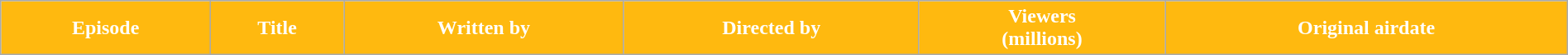<table class="wikitable plainrowheaders" style="width:100%;">
<tr style="color:#fff;">
<th style="background:#FFB90F;">Episode</th>
<th style="background:#FFB90F;">Title</th>
<th style="background:#FFB90F;">Written by</th>
<th style="background:#FFB90F;">Directed by</th>
<th style="background:#FFB90F;">Viewers<br>(millions)</th>
<th style="background:#FFB90F;">Original airdate<br>



</th>
</tr>
</table>
